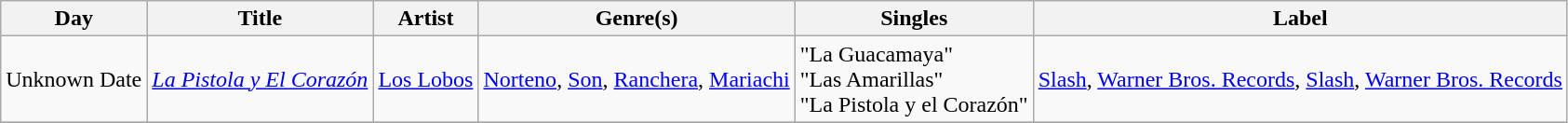<table class="wikitable sortable" style="text-align: left;">
<tr>
<th>Day</th>
<th>Title</th>
<th>Artist</th>
<th>Genre(s)</th>
<th>Singles</th>
<th>Label</th>
</tr>
<tr>
<td>Unknown Date</td>
<td><em><a href='#'>La Pistola y El Corazón</a></em></td>
<td><a href='#'>Los Lobos</a></td>
<td><a href='#'>Norteno</a>, <a href='#'>Son</a>, <a href='#'>Ranchera</a>, <a href='#'>Mariachi</a></td>
<td>"La Guacamaya"<br>"Las Amarillas"<br>"La Pistola y el Corazón"</td>
<td><a href='#'>Slash</a>, <a href='#'>Warner Bros. Records</a>, <a href='#'>Slash</a>, <a href='#'>Warner Bros. Records</a></td>
</tr>
<tr>
</tr>
</table>
